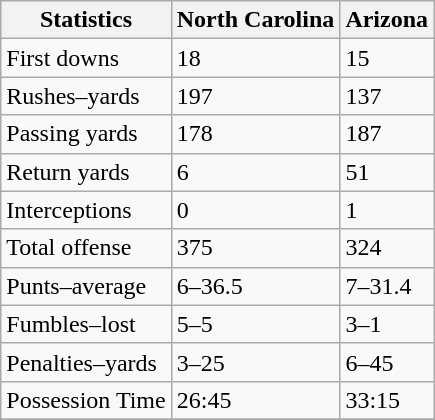<table class="wikitable">
<tr>
<th>Statistics</th>
<th>North Carolina</th>
<th>Arizona</th>
</tr>
<tr>
<td>First downs</td>
<td>18</td>
<td>15</td>
</tr>
<tr>
<td>Rushes–yards</td>
<td>197</td>
<td>137</td>
</tr>
<tr>
<td>Passing yards</td>
<td>178</td>
<td>187</td>
</tr>
<tr>
<td>Return yards</td>
<td>6</td>
<td>51</td>
</tr>
<tr>
<td>Interceptions</td>
<td>0</td>
<td>1</td>
</tr>
<tr>
<td>Total offense</td>
<td>375</td>
<td>324</td>
</tr>
<tr>
<td>Punts–average</td>
<td>6–36.5</td>
<td>7–31.4</td>
</tr>
<tr>
<td>Fumbles–lost</td>
<td>5–5</td>
<td>3–1</td>
</tr>
<tr>
<td>Penalties–yards</td>
<td>3–25</td>
<td>6–45</td>
</tr>
<tr>
<td>Possession Time</td>
<td>26:45</td>
<td>33:15</td>
</tr>
<tr>
</tr>
</table>
